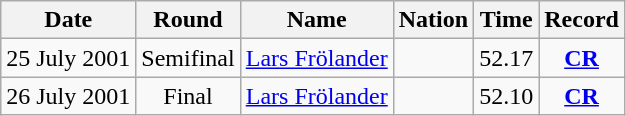<table class="wikitable" style="text-align:center">
<tr>
<th>Date</th>
<th>Round</th>
<th>Name</th>
<th>Nation</th>
<th>Time</th>
<th>Record</th>
</tr>
<tr>
<td>25 July 2001</td>
<td>Semifinal</td>
<td align="left"><a href='#'>Lars Frölander</a></td>
<td align="left"></td>
<td>52.17</td>
<td><strong><a href='#'>CR</a></strong></td>
</tr>
<tr>
<td>26 July 2001</td>
<td>Final</td>
<td align="left"><a href='#'>Lars Frölander</a></td>
<td align="left"></td>
<td>52.10</td>
<td><strong><a href='#'>CR</a></strong></td>
</tr>
</table>
